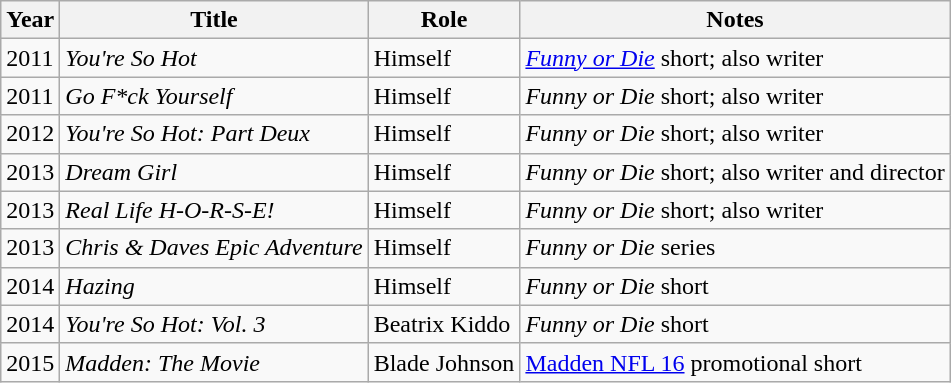<table class="wikitable sortable">
<tr>
<th>Year</th>
<th>Title</th>
<th>Role</th>
<th class=unsortable>Notes</th>
</tr>
<tr>
<td>2011</td>
<td><em>You're So Hot</em></td>
<td>Himself</td>
<td><em><a href='#'>Funny or Die</a></em> short; also writer</td>
</tr>
<tr>
<td>2011</td>
<td><em>Go F*ck Yourself</em></td>
<td>Himself</td>
<td><em>Funny or Die</em> short; also writer</td>
</tr>
<tr>
<td>2012</td>
<td><em>You're So Hot: Part Deux</em></td>
<td>Himself</td>
<td><em>Funny or Die</em> short; also writer</td>
</tr>
<tr>
<td>2013</td>
<td><em>Dream Girl</em></td>
<td>Himself</td>
<td><em>Funny or Die</em> short; also writer and director</td>
</tr>
<tr>
<td>2013</td>
<td><em>Real Life H-O-R-S-E!</em></td>
<td>Himself</td>
<td><em>Funny or Die</em> short; also writer</td>
</tr>
<tr>
<td>2013</td>
<td><em>Chris & Daves Epic Adventure</em></td>
<td>Himself</td>
<td><em>Funny or Die</em> series</td>
</tr>
<tr>
<td>2014</td>
<td><em>Hazing</em></td>
<td>Himself</td>
<td><em>Funny or Die</em> short</td>
</tr>
<tr>
<td>2014</td>
<td><em>You're So Hot: Vol. 3</em></td>
<td>Beatrix Kiddo</td>
<td><em>Funny or Die</em> short</td>
</tr>
<tr>
<td>2015</td>
<td><em>Madden: The Movie</em></td>
<td>Blade Johnson</td>
<td><a href='#'>Madden NFL 16</a> promotional short</td>
</tr>
</table>
